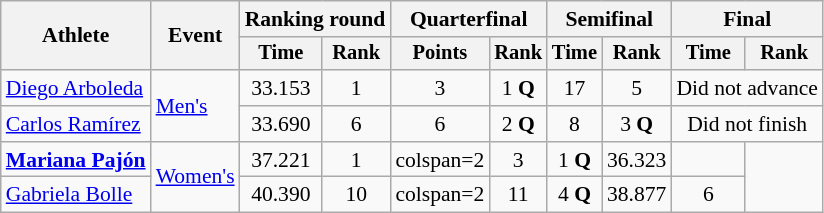<table class=wikitable style=font-size:90%;text-align:center>
<tr>
<th rowspan=2>Athlete</th>
<th rowspan=2>Event</th>
<th colspan=2>Ranking round</th>
<th colspan=2>Quarterfinal</th>
<th colspan=2>Semifinal</th>
<th colspan=2>Final</th>
</tr>
<tr style=font-size:95%>
<th>Time</th>
<th>Rank</th>
<th>Points</th>
<th>Rank</th>
<th>Time</th>
<th>Rank</th>
<th>Time</th>
<th>Rank</th>
</tr>
<tr>
<td align=left><a href='#'>Diego Arboleda</a></td>
<td align=left rowspan=2><a href='#'>Men's</a></td>
<td>33.153</td>
<td>1</td>
<td>3</td>
<td>1 <strong>Q</strong></td>
<td>17</td>
<td>5</td>
<td colspan=2>Did not advance</td>
</tr>
<tr>
<td align=left><a href='#'>Carlos Ramírez</a></td>
<td>33.690</td>
<td>6</td>
<td>6</td>
<td>2 <strong>Q</strong></td>
<td>8</td>
<td>3 <strong>Q</strong></td>
<td colspan=2>Did not finish</td>
</tr>
<tr>
<td align=left><strong><a href='#'>Mariana Pajón</a></strong></td>
<td align=left rowspan=2><a href='#'>Women's</a></td>
<td>37.221</td>
<td>1</td>
<td>colspan=2 </td>
<td>3</td>
<td>1 <strong>Q</strong></td>
<td>36.323</td>
<td></td>
</tr>
<tr>
<td align=left><a href='#'>Gabriela Bolle</a></td>
<td>40.390</td>
<td>10</td>
<td>colspan=2 </td>
<td>11</td>
<td>4 <strong>Q</strong></td>
<td>38.877</td>
<td>6</td>
</tr>
</table>
